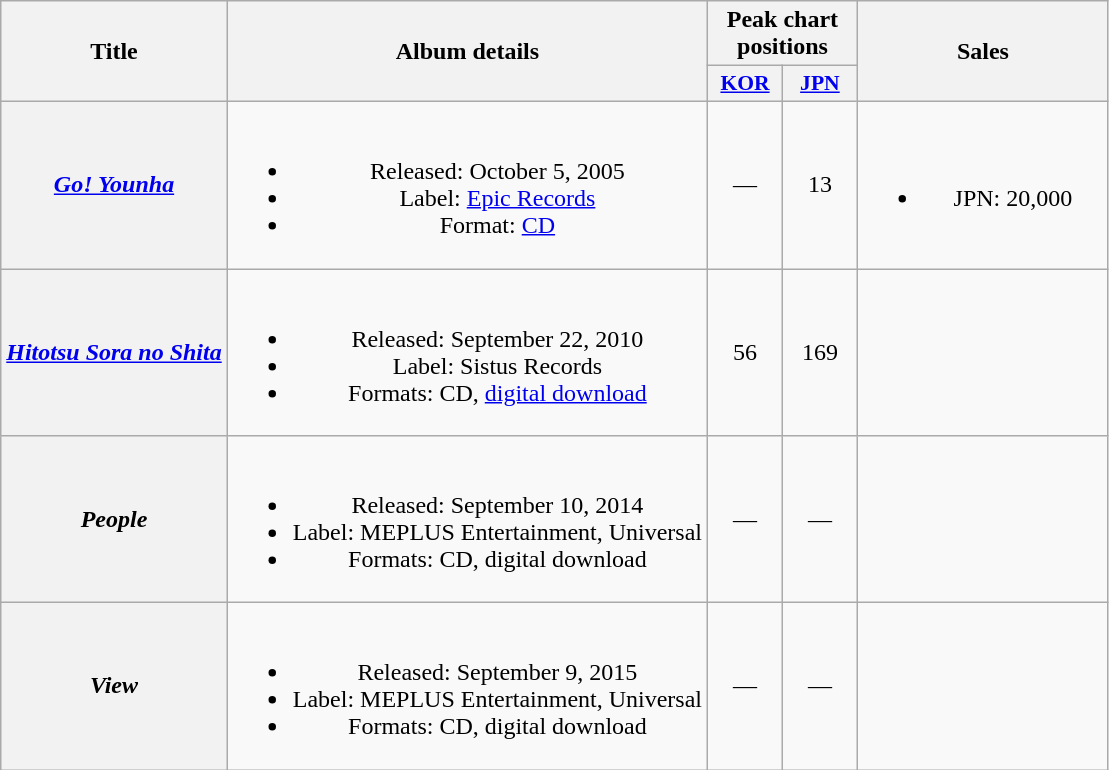<table class="wikitable plainrowheaders" style="text-align:center;">
<tr>
<th rowspan="2">Title</th>
<th rowspan="2">Album details</th>
<th colspan="2">Peak chart positions</th>
<th rowspan="2" style="width:10em;">Sales</th>
</tr>
<tr>
<th scope="col" style="width:3em;font-size:90%;"><a href='#'>KOR</a><br></th>
<th scope="col" style="width:3em;font-size:90%;"><a href='#'>JPN</a><br></th>
</tr>
<tr>
<th scope="row"><em><a href='#'>Go! Younha</a></em></th>
<td><br><ul><li>Released: October 5, 2005</li><li>Label: <a href='#'>Epic Records</a></li><li>Format: <a href='#'>CD</a></li></ul></td>
<td>—</td>
<td>13</td>
<td><br><ul><li>JPN: 20,000</li></ul></td>
</tr>
<tr>
<th scope="row"><em><a href='#'>Hitotsu Sora no Shita</a></em></th>
<td><br><ul><li>Released: September 22, 2010</li><li>Label: Sistus Records</li><li>Formats: CD, <a href='#'>digital download</a></li></ul></td>
<td>56</td>
<td>169</td>
<td></td>
</tr>
<tr>
<th scope="row"><em>People</em></th>
<td><br><ul><li>Released: September 10, 2014</li><li>Label: MEPLUS Entertainment, Universal</li><li>Formats: CD, digital download</li></ul></td>
<td>—</td>
<td>—</td>
<td></td>
</tr>
<tr>
<th scope="row"><em>View</em></th>
<td><br><ul><li>Released: September 9, 2015</li><li>Label: MEPLUS Entertainment, Universal</li><li>Formats: CD, digital download</li></ul></td>
<td>—</td>
<td>—</td>
<td></td>
</tr>
</table>
